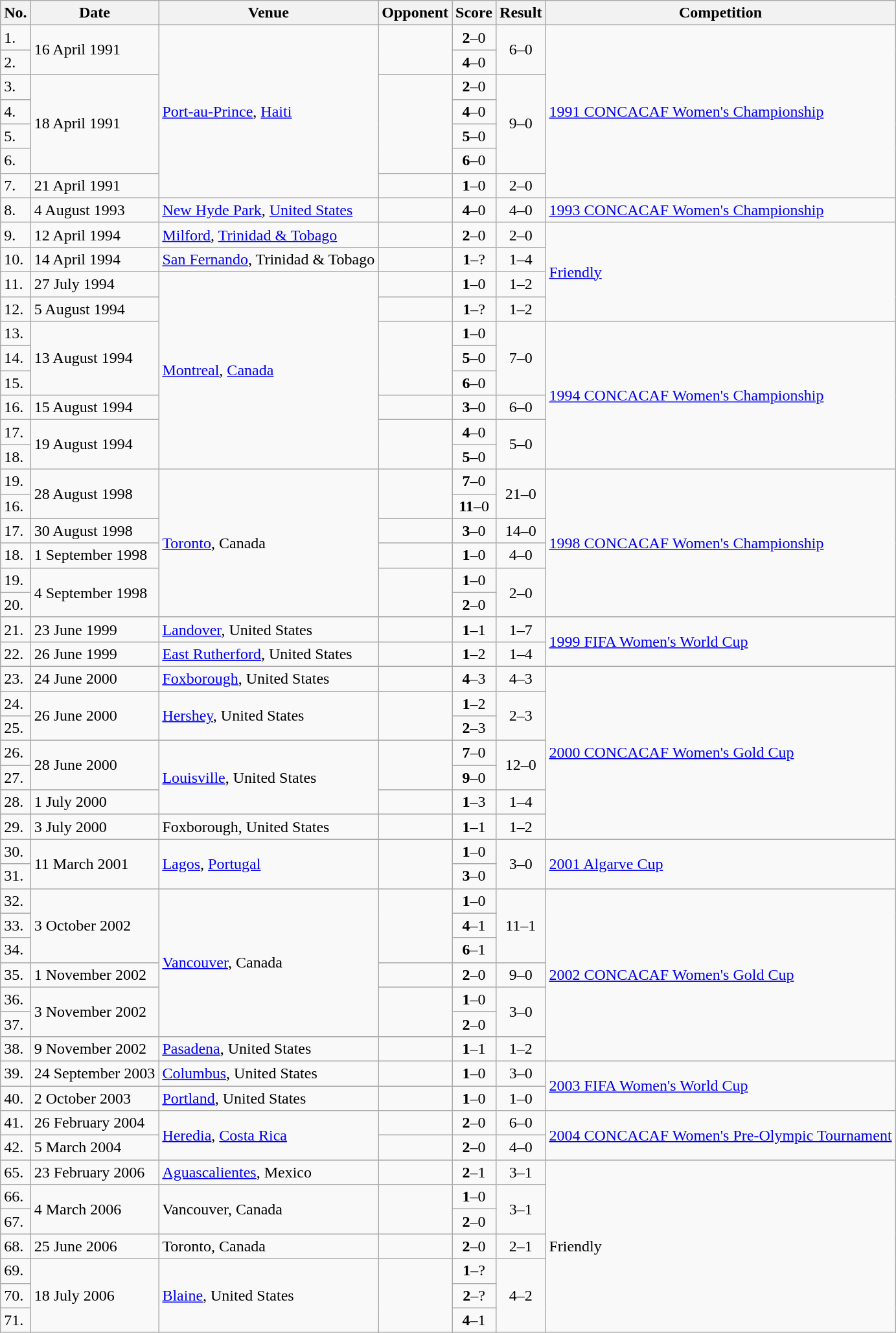<table class="wikitable">
<tr>
<th>No.</th>
<th>Date</th>
<th>Venue</th>
<th>Opponent</th>
<th>Score</th>
<th>Result</th>
<th>Competition</th>
</tr>
<tr>
<td>1.</td>
<td rowspan=2>16 April 1991</td>
<td rowspan=7><a href='#'>Port-au-Prince</a>, <a href='#'>Haiti</a></td>
<td rowspan=2></td>
<td align=center><strong>2</strong>–0</td>
<td rowspan=2 align=center>6–0</td>
<td rowspan=7><a href='#'>1991 CONCACAF Women's Championship</a></td>
</tr>
<tr>
<td>2.</td>
<td align=center><strong>4</strong>–0</td>
</tr>
<tr>
<td>3.</td>
<td rowspan=4>18 April 1991</td>
<td rowspan=4></td>
<td align=center><strong>2</strong>–0</td>
<td rowspan=4 align=center>9–0</td>
</tr>
<tr>
<td>4.</td>
<td align=center><strong>4</strong>–0</td>
</tr>
<tr>
<td>5.</td>
<td align=center><strong>5</strong>–0</td>
</tr>
<tr>
<td>6.</td>
<td align=center><strong>6</strong>–0</td>
</tr>
<tr>
<td>7.</td>
<td>21 April 1991</td>
<td></td>
<td align=center><strong>1</strong>–0</td>
<td align=center>2–0</td>
</tr>
<tr>
<td>8.</td>
<td>4 August 1993</td>
<td><a href='#'>New Hyde Park</a>, <a href='#'>United States</a></td>
<td></td>
<td align=center><strong>4</strong>–0</td>
<td align=center>4–0</td>
<td><a href='#'>1993 CONCACAF Women's Championship</a></td>
</tr>
<tr>
<td>9.</td>
<td>12 April 1994</td>
<td><a href='#'>Milford</a>, <a href='#'>Trinidad & Tobago</a></td>
<td></td>
<td align=center><strong>2</strong>–0</td>
<td align=center>2–0</td>
<td rowspan=4><a href='#'>Friendly</a></td>
</tr>
<tr>
<td>10.</td>
<td>14 April 1994</td>
<td><a href='#'>San Fernando</a>, Trinidad & Tobago</td>
<td></td>
<td align=center><strong>1</strong>–?</td>
<td align=center>1–4</td>
</tr>
<tr>
<td>11.</td>
<td>27 July 1994</td>
<td rowspan=8><a href='#'>Montreal</a>, <a href='#'>Canada</a></td>
<td></td>
<td align=center><strong>1</strong>–0</td>
<td align=center>1–2</td>
</tr>
<tr>
<td>12.</td>
<td>5 August 1994</td>
<td></td>
<td align=center><strong>1</strong>–?</td>
<td align=center>1–2</td>
</tr>
<tr>
<td>13.</td>
<td rowspan=3>13 August 1994</td>
<td rowspan=3></td>
<td align=center><strong>1</strong>–0</td>
<td rowspan=3 align=center>7–0</td>
<td rowspan=6><a href='#'>1994 CONCACAF Women's Championship</a></td>
</tr>
<tr>
<td>14.</td>
<td align=center><strong>5</strong>–0</td>
</tr>
<tr>
<td>15.</td>
<td align=center><strong>6</strong>–0</td>
</tr>
<tr>
<td>16.</td>
<td>15 August 1994</td>
<td></td>
<td align=center><strong>3</strong>–0</td>
<td align=center>6–0</td>
</tr>
<tr>
<td>17.</td>
<td rowspan=2>19 August 1994</td>
<td rowspan=2></td>
<td align=center><strong>4</strong>–0</td>
<td rowspan=2 align=center>5–0</td>
</tr>
<tr>
<td>18.</td>
<td align=center><strong>5</strong>–0</td>
</tr>
<tr>
<td>19.</td>
<td rowspan=2>28 August 1998</td>
<td rowspan=6><a href='#'>Toronto</a>, Canada</td>
<td rowspan=2></td>
<td align=center><strong>7</strong>–0</td>
<td rowspan=2 align=center>21–0</td>
<td rowspan=6><a href='#'>1998 CONCACAF Women's Championship</a></td>
</tr>
<tr>
<td>16.</td>
<td align=center><strong>11</strong>–0</td>
</tr>
<tr>
<td>17.</td>
<td>30 August 1998</td>
<td></td>
<td align=center><strong>3</strong>–0</td>
<td align=center>14–0</td>
</tr>
<tr>
<td>18.</td>
<td>1 September 1998</td>
<td></td>
<td align=center><strong>1</strong>–0</td>
<td align=center>4–0</td>
</tr>
<tr>
<td>19.</td>
<td rowspan=2>4 September 1998</td>
<td rowspan=2></td>
<td align=center><strong>1</strong>–0</td>
<td rowspan=2 align=center>2–0</td>
</tr>
<tr>
<td>20.</td>
<td align=center><strong>2</strong>–0</td>
</tr>
<tr>
<td>21.</td>
<td>23 June 1999</td>
<td><a href='#'>Landover</a>, United States</td>
<td></td>
<td align=center><strong>1</strong>–1</td>
<td align=center>1–7</td>
<td rowspan=2><a href='#'>1999 FIFA Women's World Cup</a></td>
</tr>
<tr>
<td>22.</td>
<td>26 June 1999</td>
<td><a href='#'>East Rutherford</a>, United States</td>
<td></td>
<td align=center><strong>1</strong>–2</td>
<td align=center>1–4</td>
</tr>
<tr>
<td>23.</td>
<td>24 June 2000</td>
<td><a href='#'>Foxborough</a>, United States</td>
<td></td>
<td align=center><strong>4</strong>–3</td>
<td align=center>4–3</td>
<td rowspan=7><a href='#'>2000 CONCACAF Women's Gold Cup</a></td>
</tr>
<tr>
<td>24.</td>
<td rowspan=2>26 June 2000</td>
<td rowspan=2><a href='#'>Hershey</a>, United States</td>
<td rowspan=2></td>
<td align=center><strong>1</strong>–2</td>
<td rowspan=2 align=center>2–3</td>
</tr>
<tr>
<td>25.</td>
<td align=center><strong>2</strong>–3</td>
</tr>
<tr>
<td>26.</td>
<td rowspan=2>28 June 2000</td>
<td rowspan=3><a href='#'>Louisville</a>, United States</td>
<td rowspan=2></td>
<td align=center><strong>7</strong>–0</td>
<td rowspan=2 align=center>12–0</td>
</tr>
<tr>
<td>27.</td>
<td align=center><strong>9</strong>–0</td>
</tr>
<tr>
<td>28.</td>
<td>1 July 2000</td>
<td></td>
<td align=center><strong>1</strong>–3</td>
<td align=center>1–4</td>
</tr>
<tr>
<td>29.</td>
<td>3 July 2000</td>
<td>Foxborough, United States</td>
<td></td>
<td align=center><strong>1</strong>–1</td>
<td align=center>1–2</td>
</tr>
<tr>
<td>30.</td>
<td rowspan=2>11 March 2001</td>
<td rowspan=2><a href='#'>Lagos</a>, <a href='#'>Portugal</a></td>
<td rowspan=2></td>
<td align=center><strong>1</strong>–0</td>
<td rowspan=2 align=center>3–0</td>
<td rowspan=2><a href='#'>2001 Algarve Cup</a></td>
</tr>
<tr>
<td>31.</td>
<td align=center><strong>3</strong>–0</td>
</tr>
<tr>
<td>32.</td>
<td rowspan=3>3 October 2002</td>
<td rowspan=6><a href='#'>Vancouver</a>, Canada</td>
<td rowspan=3></td>
<td align=center><strong>1</strong>–0</td>
<td rowspan=3 align=center>11–1</td>
<td rowspan=7><a href='#'>2002 CONCACAF Women's Gold Cup</a></td>
</tr>
<tr>
<td>33.</td>
<td align=center><strong>4</strong>–1</td>
</tr>
<tr>
<td>34.</td>
<td align=center><strong>6</strong>–1</td>
</tr>
<tr>
<td>35.</td>
<td>1 November 2002</td>
<td></td>
<td align=center><strong>2</strong>–0</td>
<td align=center>9–0</td>
</tr>
<tr>
<td>36.</td>
<td rowspan=2>3 November 2002</td>
<td rowspan=2></td>
<td align=center><strong>1</strong>–0</td>
<td rowspan=2 align=center>3–0</td>
</tr>
<tr>
<td>37.</td>
<td align=center><strong>2</strong>–0</td>
</tr>
<tr>
<td>38.</td>
<td>9 November 2002</td>
<td><a href='#'>Pasadena</a>, United States</td>
<td></td>
<td align=center><strong>1</strong>–1</td>
<td align=center>1–2 </td>
</tr>
<tr>
<td>39.</td>
<td>24 September 2003</td>
<td><a href='#'>Columbus</a>, United States</td>
<td></td>
<td align=center><strong>1</strong>–0</td>
<td align=center>3–0</td>
<td rowspan=2><a href='#'>2003 FIFA Women's World Cup</a></td>
</tr>
<tr>
<td>40.</td>
<td>2 October 2003</td>
<td><a href='#'>Portland</a>, United States</td>
<td></td>
<td align=center><strong>1</strong>–0</td>
<td align=center>1–0</td>
</tr>
<tr>
<td>41.</td>
<td>26 February 2004</td>
<td rowspan=2><a href='#'>Heredia</a>, <a href='#'>Costa Rica</a></td>
<td></td>
<td align=center><strong>2</strong>–0</td>
<td align=center>6–0</td>
<td rowspan=2><a href='#'>2004 CONCACAF Women's Pre-Olympic Tournament</a></td>
</tr>
<tr>
<td>42.</td>
<td>5 March 2004</td>
<td></td>
<td align=center><strong>2</strong>–0</td>
<td align=center>4–0</td>
</tr>
<tr>
<td>65.</td>
<td>23 February 2006</td>
<td><a href='#'>Aguascalientes</a>, Mexico</td>
<td></td>
<td align=center><strong>2</strong>–1</td>
<td align=center>3–1</td>
<td rowspan=7>Friendly</td>
</tr>
<tr>
<td>66.</td>
<td rowspan=2>4 March 2006</td>
<td rowspan=2>Vancouver, Canada</td>
<td rowspan=2></td>
<td align=center><strong>1</strong>–0</td>
<td rowspan=2 align=center>3–1</td>
</tr>
<tr>
<td>67.</td>
<td align=center><strong>2</strong>–0</td>
</tr>
<tr>
<td>68.</td>
<td>25 June 2006</td>
<td>Toronto, Canada</td>
<td></td>
<td align=center><strong>2</strong>–0</td>
<td align=center>2–1</td>
</tr>
<tr>
<td>69.</td>
<td rowspan=3>18 July 2006</td>
<td rowspan=3><a href='#'>Blaine</a>, United States</td>
<td rowspan=3></td>
<td align=center><strong>1</strong>–?</td>
<td rowspan=3 align=center>4–2</td>
</tr>
<tr>
<td>70.</td>
<td align=center><strong>2</strong>–?</td>
</tr>
<tr>
<td>71.</td>
<td align=center><strong>4</strong>–1</td>
</tr>
</table>
